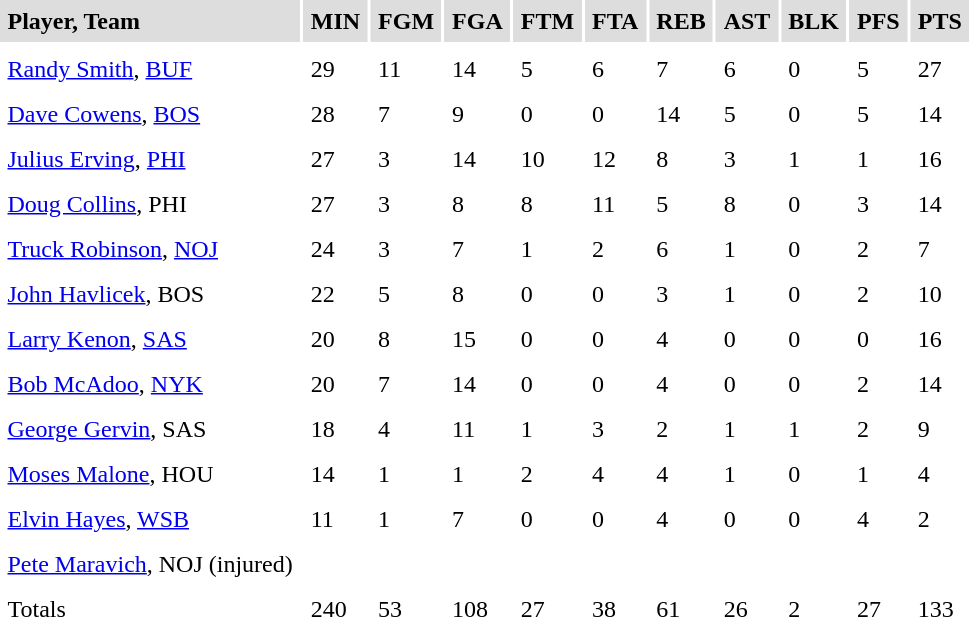<table cellpadding=5>
<tr bgcolor="#dddddd">
<td><strong>Player, Team</strong></td>
<td><strong>MIN</strong></td>
<td><strong>FGM</strong></td>
<td><strong>FGA</strong></td>
<td><strong>FTM</strong></td>
<td><strong>FTA</strong></td>
<td><strong>REB</strong></td>
<td><strong>AST</strong></td>
<td><strong>BLK</strong></td>
<td><strong>PFS</strong></td>
<td><strong>PTS</strong></td>
</tr>
<tr bgcolor="#eeeeee">
</tr>
<tr>
<td><a href='#'>Randy Smith</a>, <a href='#'>BUF</a></td>
<td>29</td>
<td>11</td>
<td>14</td>
<td>5</td>
<td>6</td>
<td>7</td>
<td>6</td>
<td>0</td>
<td>5</td>
<td>27</td>
</tr>
<tr>
<td><a href='#'>Dave Cowens</a>, <a href='#'>BOS</a></td>
<td>28</td>
<td>7</td>
<td>9</td>
<td>0</td>
<td>0</td>
<td>14</td>
<td>5</td>
<td>0</td>
<td>5</td>
<td>14</td>
</tr>
<tr>
<td><a href='#'>Julius Erving</a>, <a href='#'>PHI</a></td>
<td>27</td>
<td>3</td>
<td>14</td>
<td>10</td>
<td>12</td>
<td>8</td>
<td>3</td>
<td>1</td>
<td>1</td>
<td>16</td>
</tr>
<tr>
<td><a href='#'>Doug Collins</a>, PHI</td>
<td>27</td>
<td>3</td>
<td>8</td>
<td>8</td>
<td>11</td>
<td>5</td>
<td>8</td>
<td>0</td>
<td>3</td>
<td>14</td>
</tr>
<tr>
<td><a href='#'>Truck Robinson</a>, <a href='#'>NOJ</a></td>
<td>24</td>
<td>3</td>
<td>7</td>
<td>1</td>
<td>2</td>
<td>6</td>
<td>1</td>
<td>0</td>
<td>2</td>
<td>7</td>
</tr>
<tr>
<td><a href='#'>John Havlicek</a>, BOS</td>
<td>22</td>
<td>5</td>
<td>8</td>
<td>0</td>
<td>0</td>
<td>3</td>
<td>1</td>
<td>0</td>
<td>2</td>
<td>10</td>
</tr>
<tr>
<td><a href='#'>Larry Kenon</a>, <a href='#'>SAS</a></td>
<td>20</td>
<td>8</td>
<td>15</td>
<td>0</td>
<td>0</td>
<td>4</td>
<td>0</td>
<td>0</td>
<td>0</td>
<td>16</td>
</tr>
<tr>
<td><a href='#'>Bob McAdoo</a>, <a href='#'>NYK</a></td>
<td>20</td>
<td>7</td>
<td>14</td>
<td>0</td>
<td>0</td>
<td>4</td>
<td>0</td>
<td>0</td>
<td>2</td>
<td>14</td>
</tr>
<tr>
<td><a href='#'>George Gervin</a>, SAS</td>
<td>18</td>
<td>4</td>
<td>11</td>
<td>1</td>
<td>3</td>
<td>2</td>
<td>1</td>
<td>1</td>
<td>2</td>
<td>9</td>
</tr>
<tr>
<td><a href='#'>Moses Malone</a>, HOU</td>
<td>14</td>
<td>1</td>
<td>1</td>
<td>2</td>
<td>4</td>
<td>4</td>
<td>1</td>
<td>0</td>
<td>1</td>
<td>4</td>
</tr>
<tr>
<td><a href='#'>Elvin Hayes</a>, <a href='#'>WSB</a></td>
<td>11</td>
<td>1</td>
<td>7</td>
<td>0</td>
<td>0</td>
<td>4</td>
<td>0</td>
<td>0</td>
<td>4</td>
<td>2</td>
</tr>
<tr>
<td><a href='#'>Pete Maravich</a>, NOJ (injured)</td>
</tr>
<tr>
<td>Totals</td>
<td>240</td>
<td>53</td>
<td>108</td>
<td>27</td>
<td>38</td>
<td>61</td>
<td>26</td>
<td>2</td>
<td>27</td>
<td>133</td>
</tr>
<tr>
</tr>
</table>
